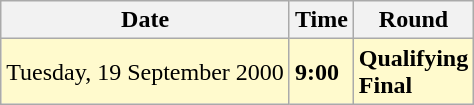<table class="wikitable">
<tr>
<th>Date</th>
<th>Time</th>
<th>Round</th>
</tr>
<tr style=background:lemonchiffon>
<td>Tuesday, 19 September 2000</td>
<td><strong>9:00</strong></td>
<td><strong>Qualifying</strong><br><strong>Final</strong></td>
</tr>
</table>
